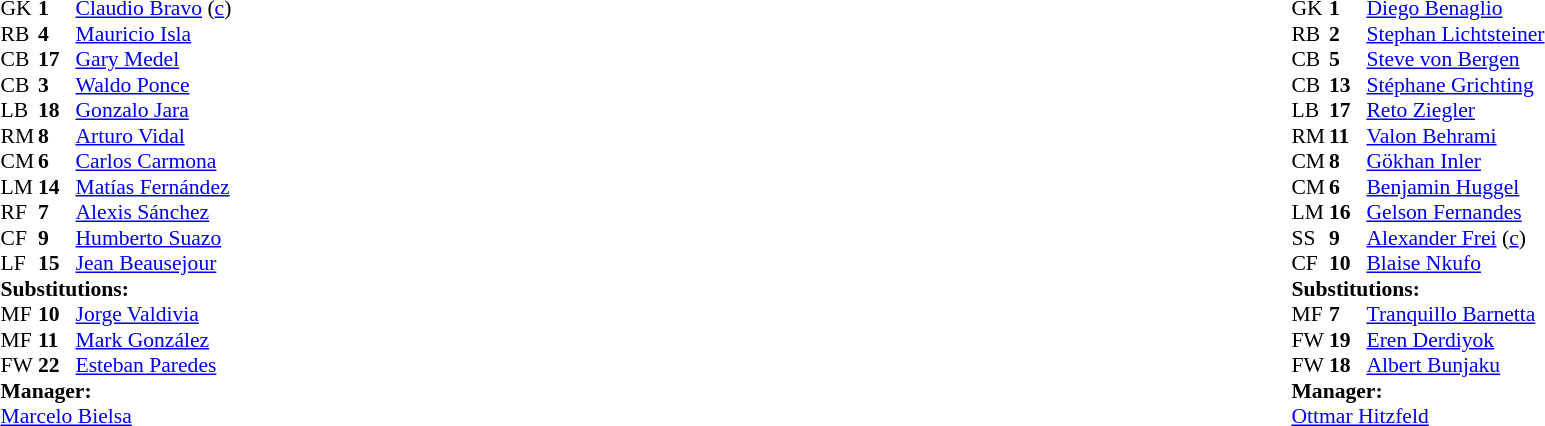<table width="100%">
<tr>
<td valign="top" width="40%"><br><table style="font-size: 90%" cellspacing="0" cellpadding="0">
<tr>
<th width=25></th>
<th width=25></th>
</tr>
<tr>
<td>GK</td>
<td><strong>1</strong></td>
<td><a href='#'>Claudio Bravo</a> (<a href='#'>c</a>)</td>
</tr>
<tr>
<td>RB</td>
<td><strong>4</strong></td>
<td><a href='#'>Mauricio Isla</a></td>
</tr>
<tr>
<td>CB</td>
<td><strong>17</strong></td>
<td><a href='#'>Gary Medel</a></td>
<td></td>
</tr>
<tr>
<td>CB</td>
<td><strong>3</strong></td>
<td><a href='#'>Waldo Ponce</a></td>
<td></td>
</tr>
<tr>
<td>LB</td>
<td><strong>18</strong></td>
<td><a href='#'>Gonzalo Jara</a></td>
</tr>
<tr>
<td>RM</td>
<td><strong>8</strong></td>
<td><a href='#'>Arturo Vidal</a></td>
<td></td>
<td></td>
</tr>
<tr>
<td>CM</td>
<td><strong>6</strong></td>
<td><a href='#'>Carlos Carmona</a></td>
<td></td>
</tr>
<tr>
<td>LM</td>
<td><strong>14</strong></td>
<td><a href='#'>Matías Fernández</a></td>
<td></td>
<td></td>
</tr>
<tr>
<td>RF</td>
<td><strong>7</strong></td>
<td><a href='#'>Alexis Sánchez</a></td>
</tr>
<tr>
<td>CF</td>
<td><strong>9</strong></td>
<td><a href='#'>Humberto Suazo</a></td>
<td></td>
<td></td>
</tr>
<tr>
<td>LF</td>
<td><strong>15</strong></td>
<td><a href='#'>Jean Beausejour</a></td>
</tr>
<tr>
<td colspan=3><strong>Substitutions:</strong></td>
</tr>
<tr>
<td>MF</td>
<td><strong>10</strong></td>
<td><a href='#'>Jorge Valdivia</a></td>
<td></td>
<td></td>
</tr>
<tr>
<td>MF</td>
<td><strong>11</strong></td>
<td><a href='#'>Mark González</a></td>
<td></td>
<td></td>
</tr>
<tr>
<td>FW</td>
<td><strong>22</strong></td>
<td><a href='#'>Esteban Paredes</a></td>
<td></td>
<td></td>
</tr>
<tr>
<td colspan=3><strong>Manager:</strong></td>
</tr>
<tr>
<td colspan=4> <a href='#'>Marcelo Bielsa</a></td>
</tr>
</table>
</td>
<td valign="top"></td>
<td valign="top" width="50%"><br><table style="font-size: 90%" cellspacing="0" cellpadding="0" align="center">
<tr>
<th width=25></th>
<th width=25></th>
</tr>
<tr>
<td>GK</td>
<td><strong>1</strong></td>
<td><a href='#'>Diego Benaglio</a></td>
</tr>
<tr>
<td>RB</td>
<td><strong>2</strong></td>
<td><a href='#'>Stephan Lichtsteiner</a></td>
</tr>
<tr>
<td>CB</td>
<td><strong>5</strong></td>
<td><a href='#'>Steve von Bergen</a></td>
</tr>
<tr>
<td>CB</td>
<td><strong>13</strong></td>
<td><a href='#'>Stéphane Grichting</a></td>
</tr>
<tr>
<td>LB</td>
<td><strong>17</strong></td>
<td><a href='#'>Reto Ziegler</a></td>
</tr>
<tr>
<td>RM</td>
<td><strong>11</strong></td>
<td><a href='#'>Valon Behrami</a></td>
<td></td>
</tr>
<tr>
<td>CM</td>
<td><strong>8</strong></td>
<td><a href='#'>Gökhan Inler</a></td>
<td></td>
</tr>
<tr>
<td>CM</td>
<td><strong>6</strong></td>
<td><a href='#'>Benjamin Huggel</a></td>
</tr>
<tr>
<td>LM</td>
<td><strong>16</strong></td>
<td><a href='#'>Gelson Fernandes</a></td>
<td></td>
<td></td>
</tr>
<tr>
<td>SS</td>
<td><strong>9</strong></td>
<td><a href='#'>Alexander Frei</a> (<a href='#'>c</a>)</td>
<td></td>
<td></td>
</tr>
<tr>
<td>CF</td>
<td><strong>10</strong></td>
<td><a href='#'>Blaise Nkufo</a></td>
<td></td>
<td></td>
</tr>
<tr>
<td colspan=3><strong>Substitutions:</strong></td>
</tr>
<tr>
<td>MF</td>
<td><strong>7</strong></td>
<td><a href='#'>Tranquillo Barnetta</a></td>
<td></td>
<td></td>
</tr>
<tr>
<td>FW</td>
<td><strong>19</strong></td>
<td><a href='#'>Eren Derdiyok</a></td>
<td></td>
<td></td>
</tr>
<tr>
<td>FW</td>
<td><strong>18</strong></td>
<td><a href='#'>Albert Bunjaku</a></td>
<td></td>
<td></td>
</tr>
<tr>
<td colspan=3><strong>Manager:</strong></td>
</tr>
<tr>
<td colspan=4> <a href='#'>Ottmar Hitzfeld</a></td>
</tr>
</table>
</td>
</tr>
</table>
